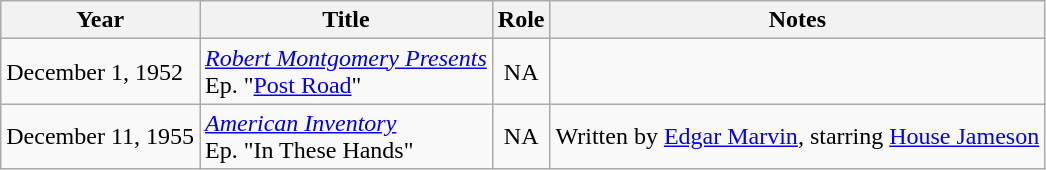<table class="wikitable sortable">
<tr>
<th>Year</th>
<th>Title</th>
<th>Role</th>
<th>Notes</th>
</tr>
<tr>
<td>December 1, 1952</td>
<td><em><a href='#'>Robert Montgomery Presents</a></em><br>Ep. "<a href='#'>Post Road</a>"</td>
<td> NA</td>
<td></td>
</tr>
<tr>
<td>December 11, 1955</td>
<td><em><a href='#'>American Inventory</a></em><br>Ep. "In These Hands"</td>
<td> NA</td>
<td>Written by <a href='#'>Edgar Marvin</a>, starring <a href='#'>House Jameson</a></td>
</tr>
</table>
